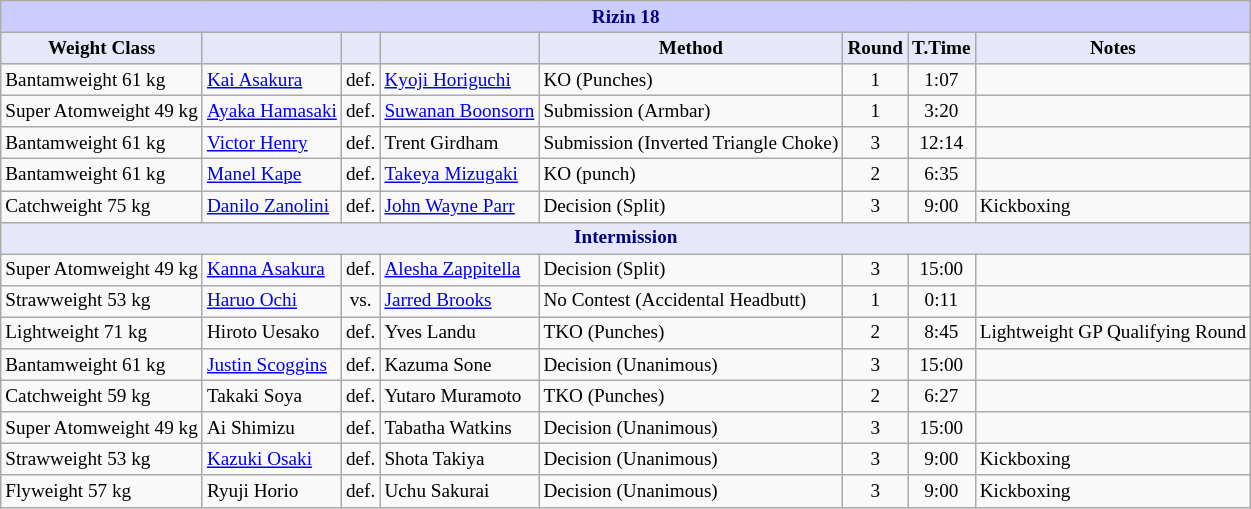<table class="wikitable" style="font-size: 80%;">
<tr>
<th colspan="8" style="background-color: #ccf; color: #000080; text-align: center;"><strong>Rizin 18</strong></th>
</tr>
<tr>
<th colspan="1" style="background-color: #E6E8FA; color: #000000; text-align: center;">Weight Class</th>
<th colspan="1" style="background-color: #E6E8FA; color: #000000; text-align: center;"></th>
<th colspan="1" style="background-color: #E6E8FA; color: #000000; text-align: center;"></th>
<th colspan="1" style="background-color: #E6E8FA; color: #000000; text-align: center;"></th>
<th colspan="1" style="background-color: #E6E8FA; color: #000000; text-align: center;">Method</th>
<th colspan="1" style="background-color: #E6E8FA; color: #000000; text-align: center;">Round</th>
<th colspan="1" style="background-color: #E6E8FA; color: #000000; text-align: center;">T.Time</th>
<th colspan="1" style="background-color: #E6E8FA; color: #000000; text-align: center;">Notes</th>
</tr>
<tr>
<td>Bantamweight 61 kg</td>
<td> <a href='#'>Kai Asakura</a></td>
<td>def.</td>
<td> <a href='#'>Kyoji Horiguchi</a></td>
<td>KO (Punches)</td>
<td align=center>1</td>
<td align=center>1:07</td>
<td></td>
</tr>
<tr>
<td>Super Atomweight 49 kg</td>
<td> <a href='#'>Ayaka Hamasaki</a></td>
<td>def.</td>
<td> <a href='#'>Suwanan Boonsorn</a></td>
<td>Submission (Armbar)</td>
<td align=center>1</td>
<td align=center>3:20</td>
<td></td>
</tr>
<tr>
<td>Bantamweight 61 kg</td>
<td> <a href='#'>Victor Henry</a></td>
<td>def.</td>
<td> Trent Girdham</td>
<td>Submission (Inverted Triangle Choke)</td>
<td align=center>3</td>
<td align=center>12:14</td>
<td></td>
</tr>
<tr>
<td>Bantamweight 61 kg</td>
<td> <a href='#'>Manel Kape</a></td>
<td>def.</td>
<td> <a href='#'>Takeya Mizugaki</a></td>
<td>KO (punch)</td>
<td align=center>2</td>
<td align=center>6:35</td>
<td></td>
</tr>
<tr>
<td>Catchweight 75 kg</td>
<td> <a href='#'>Danilo Zanolini</a></td>
<td align=center>def.</td>
<td> <a href='#'>John Wayne Parr</a></td>
<td>Decision (Split)</td>
<td align=center>3</td>
<td align=center>9:00</td>
<td>Kickboxing</td>
</tr>
<tr>
<th colspan="8" style="background-color: #E6E8FA; color: #000080; text-align: center;"><strong>Intermission</strong></th>
</tr>
<tr>
<td>Super Atomweight 49 kg</td>
<td> <a href='#'>Kanna Asakura</a></td>
<td align=center>def.</td>
<td> <a href='#'>Alesha Zappitella</a></td>
<td>Decision (Split)</td>
<td align=center>3</td>
<td align=center>15:00</td>
<td></td>
</tr>
<tr>
<td>Strawweight 53 kg</td>
<td> <a href='#'>Haruo Ochi</a></td>
<td align=center>vs.</td>
<td> <a href='#'>Jarred Brooks</a></td>
<td>No Contest (Accidental Headbutt)</td>
<td align=center>1</td>
<td align=center>0:11</td>
<td></td>
</tr>
<tr>
<td>Lightweight 71 kg</td>
<td> Hiroto Uesako</td>
<td align=center>def.</td>
<td> Yves Landu</td>
<td>TKO (Punches)</td>
<td align=center>2</td>
<td align=center>8:45</td>
<td>Lightweight GP Qualifying Round</td>
</tr>
<tr>
<td>Bantamweight 61 kg</td>
<td> <a href='#'>Justin Scoggins</a></td>
<td>def.</td>
<td> Kazuma Sone</td>
<td>Decision (Unanimous)</td>
<td align=center>3</td>
<td align=center>15:00</td>
<td></td>
</tr>
<tr>
<td>Catchweight 59 kg</td>
<td> Takaki Soya</td>
<td align=center>def.</td>
<td> Yutaro Muramoto</td>
<td>TKO (Punches)</td>
<td align=center>2</td>
<td align=center>6:27</td>
<td></td>
</tr>
<tr>
<td>Super Atomweight 49 kg</td>
<td> Ai Shimizu</td>
<td>def.</td>
<td> Tabatha Watkins</td>
<td>Decision (Unanimous)</td>
<td align=center>3</td>
<td align=center>15:00</td>
<td></td>
</tr>
<tr>
<td>Strawweight 53 kg</td>
<td> <a href='#'>Kazuki Osaki</a></td>
<td align=center>def.</td>
<td> Shota Takiya</td>
<td>Decision (Unanimous)</td>
<td align=center>3</td>
<td align=center>9:00</td>
<td>Kickboxing</td>
</tr>
<tr>
<td>Flyweight 57 kg</td>
<td> Ryuji Horio</td>
<td align=center>def.</td>
<td> Uchu Sakurai</td>
<td>Decision (Unanimous)</td>
<td align=center>3</td>
<td align=center>9:00</td>
<td>Kickboxing</td>
</tr>
</table>
